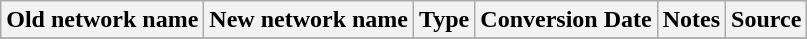<table class="wikitable">
<tr>
<th>Old network name</th>
<th>New network name</th>
<th>Type</th>
<th>Conversion Date</th>
<th>Notes</th>
<th>Source</th>
</tr>
<tr>
</tr>
</table>
